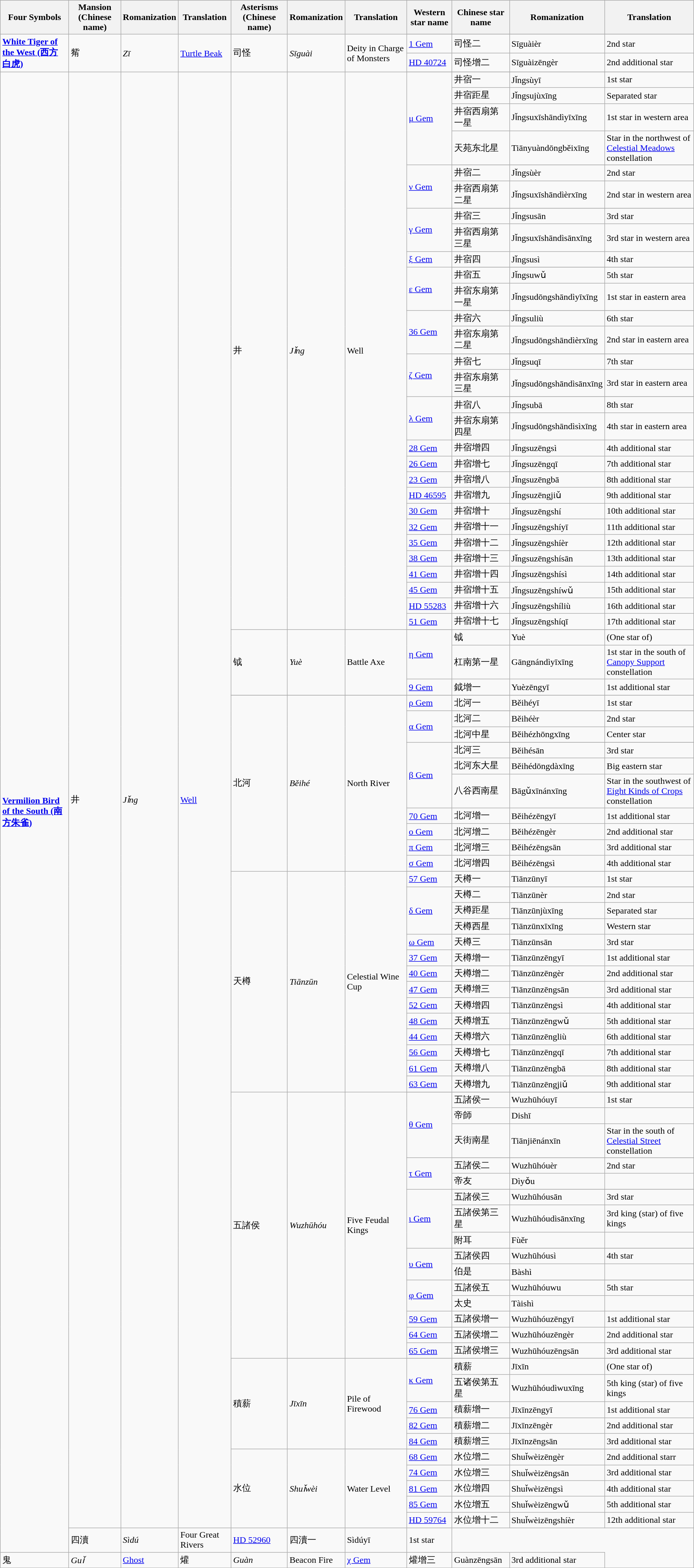<table class="wikitable">
<tr>
<th><strong>Four Symbols</strong></th>
<th><strong>Mansion (Chinese name)</strong></th>
<th><strong>Romanization</strong></th>
<th><strong>Translation</strong></th>
<th><strong>Asterisms (Chinese name)</strong></th>
<th><strong>Romanization</strong></th>
<th><strong>Translation</strong></th>
<th><strong>Western star name</strong></th>
<th><strong>Chinese star name</strong></th>
<th><strong>Romanization</strong></th>
<th><strong>Translation</strong></th>
</tr>
<tr>
<td rowspan="3"><strong><a href='#'>White Tiger of the West (西方白虎)</a></strong></td>
<td rowspan="3">觜</td>
<td rowspan="3"><em>Zī</em></td>
<td rowspan="3"><a href='#'>Turtle Beak</a></td>
<td rowspan="3">司怪</td>
<td rowspan="3"><em>Sīguài</em></td>
<td rowspan="3">Deity in Charge of Monsters</td>
</tr>
<tr>
<td><a href='#'>1 Gem</a></td>
<td>司怪二</td>
<td>Sīguàièr</td>
<td>2nd star</td>
</tr>
<tr>
<td><a href='#'>HD 40724</a></td>
<td>司怪增二</td>
<td>Sīguàizēngèr</td>
<td>2nd additional star</td>
</tr>
<tr>
<td rowspan="107"><strong><a href='#'>Vermilion Bird of the South (南方朱雀)</a></strong></td>
<td rowspan="106">井</td>
<td rowspan="106"><em>Jǐng</em></td>
<td rowspan="106"><a href='#'>Well</a></td>
<td rowspan="37">井</td>
<td rowspan="37"><em>Jǐng</em></td>
<td rowspan="37">Well</td>
</tr>
<tr>
<td rowspan="5"><a href='#'>μ Gem</a></td>
</tr>
<tr>
<td>井宿一</td>
<td>Jǐngsùyī</td>
<td>1st star</td>
</tr>
<tr>
<td>井宿距星</td>
<td>Jǐngsujùxīng</td>
<td>Separated star</td>
</tr>
<tr>
<td>井宿西扇第一星</td>
<td>Jǐngsuxīshāndìyīxīng</td>
<td>1st star in western area</td>
</tr>
<tr>
<td>天苑东北星</td>
<td>Tiānyuàndōngběixīng</td>
<td>Star in the northwest of <a href='#'>Celestial Meadows</a> constellation</td>
</tr>
<tr>
<td rowspan="3"><a href='#'>ν Gem</a></td>
</tr>
<tr>
<td>井宿二</td>
<td>Jǐngsùèr</td>
<td>2nd star</td>
</tr>
<tr>
<td>井宿西扇第二星</td>
<td>Jǐngsuxīshāndìèrxīng</td>
<td>2nd star in western area</td>
</tr>
<tr>
<td rowspan="3"><a href='#'>γ Gem</a></td>
</tr>
<tr>
<td>井宿三</td>
<td>Jǐngsusān</td>
<td>3rd star</td>
</tr>
<tr>
<td>井宿西扇第三星</td>
<td>Jǐngsuxīshāndìsānxīng</td>
<td>3rd star in western area</td>
</tr>
<tr>
<td><a href='#'>ξ Gem</a></td>
<td>井宿四</td>
<td>Jǐngsusì</td>
<td>4th star</td>
</tr>
<tr>
<td rowspan="3"><a href='#'>ε Gem</a></td>
</tr>
<tr>
<td>井宿五</td>
<td>Jǐngsuwǔ</td>
<td>5th star</td>
</tr>
<tr>
<td>井宿东扇第一星</td>
<td>Jǐngsudōngshāndìyīxīng</td>
<td>1st star in eastern area</td>
</tr>
<tr>
<td rowspan="3"><a href='#'>36 Gem</a></td>
</tr>
<tr>
<td>井宿六</td>
<td>Jǐngsuliù</td>
<td>6th star</td>
</tr>
<tr>
<td>井宿东扇第二星</td>
<td>Jǐngsudōngshāndìèrxīng</td>
<td>2nd star in eastern area</td>
</tr>
<tr>
<td rowspan="3"><a href='#'>ζ Gem</a></td>
</tr>
<tr>
<td>井宿七</td>
<td>Jǐngsuqī</td>
<td>7th star</td>
</tr>
<tr>
<td>井宿东扇第三星</td>
<td>Jǐngsudōngshāndìsānxīng</td>
<td>3rd star in eastern area</td>
</tr>
<tr>
<td rowspan="3"><a href='#'>λ Gem</a></td>
</tr>
<tr>
<td>井宿八</td>
<td>Jǐngsubā</td>
<td>8th star</td>
</tr>
<tr>
<td>井宿东扇第四星</td>
<td>Jǐngsudōngshāndìsìxīng</td>
<td>4th star in eastern area</td>
</tr>
<tr>
<td><a href='#'>28 Gem</a></td>
<td>井宿增四</td>
<td>Jǐngsuzēngsì</td>
<td>4th additional star</td>
</tr>
<tr>
<td><a href='#'>26 Gem</a></td>
<td>井宿增七</td>
<td>Jǐngsuzēngqī</td>
<td>7th additional star</td>
</tr>
<tr>
<td><a href='#'>23 Gem</a></td>
<td>井宿增八</td>
<td>Jǐngsuzēngbā</td>
<td>8th additional star</td>
</tr>
<tr>
<td><a href='#'>HD 46595</a></td>
<td>井宿增九</td>
<td>Jǐngsuzēngjiǔ</td>
<td>9th additional star</td>
</tr>
<tr>
<td><a href='#'>30 Gem</a></td>
<td>井宿增十</td>
<td>Jǐngsuzēngshí</td>
<td>10th additional star</td>
</tr>
<tr>
<td><a href='#'>32 Gem</a></td>
<td>井宿增十一</td>
<td>Jǐngsuzēngshíyī</td>
<td>11th additional star</td>
</tr>
<tr>
<td><a href='#'>35 Gem</a></td>
<td>井宿增十二</td>
<td>Jǐngsuzēngshíèr</td>
<td>12th additional star</td>
</tr>
<tr>
<td><a href='#'>38 Gem</a></td>
<td>井宿增十三</td>
<td>Jǐngsuzēngshísān</td>
<td>13th additional star</td>
</tr>
<tr>
<td><a href='#'>41 Gem</a></td>
<td>井宿增十四</td>
<td>Jǐngsuzēngshísì</td>
<td>14th additional star</td>
</tr>
<tr>
<td><a href='#'>45 Gem</a></td>
<td>井宿增十五</td>
<td>Jǐngsuzēngshíwǔ</td>
<td>15th additional star</td>
</tr>
<tr>
<td><a href='#'>HD 55283</a></td>
<td>井宿增十六</td>
<td>Jǐngsuzēngshíliù</td>
<td>16th additional star</td>
</tr>
<tr>
<td><a href='#'>51 Gem</a></td>
<td>井宿增十七</td>
<td>Jǐngsuzēngshíqī</td>
<td>17th additional star</td>
</tr>
<tr>
<td rowspan="5">钺</td>
<td rowspan="5"><em>Yuè</em></td>
<td rowspan="5">Battle Axe</td>
</tr>
<tr>
<td rowspan="3"><a href='#'>η Gem</a></td>
</tr>
<tr>
<td>钺</td>
<td>Yuè</td>
<td>(One star of)</td>
</tr>
<tr>
<td>杠南第一星</td>
<td>Gāngnándìyīxīng</td>
<td>1st star in the south of <a href='#'>Canopy Support</a> constellation</td>
</tr>
<tr>
<td><a href='#'>9 Gem</a></td>
<td>鉞增一</td>
<td>Yuèzēngyī</td>
<td>1st additional star</td>
</tr>
<tr>
</tr>
<tr>
<td rowspan="13">北河</td>
<td rowspan="13"><em>Běihé</em></td>
<td rowspan="13">North River</td>
</tr>
<tr>
<td><a href='#'>ρ Gem</a></td>
<td>北河一</td>
<td>Běihéyī</td>
<td>1st star</td>
</tr>
<tr>
<td rowspan="3"><a href='#'>α Gem</a></td>
</tr>
<tr>
<td>北河二</td>
<td>Běihéèr</td>
<td>2nd star</td>
</tr>
<tr>
<td>北河中星</td>
<td>Běihézhōngxīng</td>
<td>Center star</td>
</tr>
<tr>
<td rowspan="4"><a href='#'>β Gem</a></td>
</tr>
<tr>
<td>北河三</td>
<td>Běihésān</td>
<td>3rd star</td>
</tr>
<tr>
<td>北河东大星</td>
<td>Běihédōngdàxīng</td>
<td>Big eastern star</td>
</tr>
<tr>
<td>八谷西南星</td>
<td>Bāgǔxīnánxīng</td>
<td>Star in the southwest of <a href='#'>Eight Kinds of Crops</a> constellation</td>
</tr>
<tr>
<td><a href='#'>70 Gem</a></td>
<td>北河增一</td>
<td>Běihézēngyī</td>
<td>1st additional star</td>
</tr>
<tr>
<td><a href='#'>ο Gem</a></td>
<td>北河增二</td>
<td>Běihézēngèr</td>
<td>2nd additional star</td>
</tr>
<tr>
<td><a href='#'>π Gem</a></td>
<td>北河增三</td>
<td>Běihézēngsān</td>
<td>3rd additional star</td>
</tr>
<tr>
<td><a href='#'>σ Gem</a></td>
<td>北河增四</td>
<td>Běihézēngsì</td>
<td>4th additional star</td>
</tr>
<tr>
<td rowspan="16">天樽</td>
<td rowspan="16"><em>Tiānzūn</em></td>
<td rowspan="16">Celestial Wine Cup</td>
</tr>
<tr>
<td><a href='#'>57 Gem</a></td>
<td>天樽一</td>
<td>Tiānzūnyī</td>
<td>1st star</td>
</tr>
<tr>
<td rowspan="4"><a href='#'>δ Gem</a></td>
</tr>
<tr>
<td>天樽二</td>
<td>Tiānzūnèr</td>
<td>2nd star</td>
</tr>
<tr>
<td>天樽距星</td>
<td>Tiānzūnjùxīng</td>
<td>Separated star</td>
</tr>
<tr>
<td>天樽西星</td>
<td>Tiānzūnxīxīng</td>
<td>Western star</td>
</tr>
<tr>
<td><a href='#'>ω Gem</a></td>
<td>天樽三</td>
<td>Tiānzūnsān</td>
<td>3rd star</td>
</tr>
<tr>
<td><a href='#'>37 Gem</a></td>
<td>天樽增一</td>
<td>Tiānzūnzēngyī</td>
<td>1st additional star</td>
</tr>
<tr>
<td><a href='#'>40 Gem</a></td>
<td>天樽增二</td>
<td>Tiānzūnzēngèr</td>
<td>2nd additional star</td>
</tr>
<tr>
<td><a href='#'>47 Gem</a></td>
<td>天樽增三</td>
<td>Tiānzūnzēngsān</td>
<td>3rd additional star</td>
</tr>
<tr>
<td><a href='#'>52 Gem</a></td>
<td>天樽增四</td>
<td>Tiānzūnzēngsì</td>
<td>4th additional star</td>
</tr>
<tr>
<td><a href='#'>48 Gem</a></td>
<td>天樽增五</td>
<td>Tiānzūnzēngwǔ</td>
<td>5th additional star</td>
</tr>
<tr>
<td><a href='#'>44 Gem</a></td>
<td>天樽增六</td>
<td>Tiānzūnzēngliù</td>
<td>6th additional star</td>
</tr>
<tr>
<td><a href='#'>56 Gem</a></td>
<td>天樽增七</td>
<td>Tiānzūnzēngqī</td>
<td>7th additional star</td>
</tr>
<tr>
<td><a href='#'>61 Gem</a></td>
<td>天樽增八</td>
<td>Tiānzūnzēngbā</td>
<td>8th additional star</td>
</tr>
<tr>
<td><a href='#'>63 Gem</a></td>
<td>天樽增九</td>
<td>Tiānzūnzēngjiǔ</td>
<td>9th additional star</td>
</tr>
<tr>
<td rowspan="21">五諸侯</td>
<td rowspan="21"><em>Wuzhūhóu</em></td>
<td rowspan="21">Five Feudal Kings</td>
</tr>
<tr>
<td rowspan="4"><a href='#'>θ Gem</a></td>
</tr>
<tr>
<td>五諸侯一</td>
<td>Wuzhūhóuyī</td>
<td>1st star</td>
</tr>
<tr>
<td>帝師</td>
<td>Dishī</td>
<td></td>
</tr>
<tr>
<td>天街南星</td>
<td>Tiānjiēnánxīn</td>
<td>Star in the south of <a href='#'>Celestial Street</a> constellation</td>
</tr>
<tr>
<td rowspan="3"><a href='#'>τ Gem</a></td>
</tr>
<tr>
<td>五諸侯二</td>
<td>Wuzhūhóuèr</td>
<td>2nd star</td>
</tr>
<tr>
<td>帝友</td>
<td>Dìyǒu</td>
<td></td>
</tr>
<tr>
<td rowspan="4"><a href='#'>ι Gem</a></td>
</tr>
<tr>
<td>五諸侯三</td>
<td>Wuzhūhóusān</td>
<td>3rd star</td>
</tr>
<tr>
<td>五諸侯第三星</td>
<td>Wuzhūhóudìsānxīng</td>
<td>3rd king (star) of five kings</td>
</tr>
<tr>
<td>附耳</td>
<td>Fùěr</td>
<td></td>
</tr>
<tr>
<td rowspan="3"><a href='#'>υ Gem</a></td>
</tr>
<tr>
<td>五諸侯四</td>
<td>Wuzhūhóusì</td>
<td>4th star</td>
</tr>
<tr>
<td>伯是</td>
<td>Bàshì</td>
<td></td>
</tr>
<tr>
<td rowspan="3"><a href='#'>φ Gem</a></td>
</tr>
<tr>
<td>五諸侯五</td>
<td>Wuzhūhóuwu</td>
<td>5th star</td>
</tr>
<tr>
<td>太史</td>
<td>Tàishì</td>
<td></td>
</tr>
<tr>
<td><a href='#'>59 Gem</a></td>
<td>五諸侯增一</td>
<td>Wuzhūhóuzēngyī</td>
<td>1st additional star</td>
</tr>
<tr>
<td><a href='#'>64 Gem</a></td>
<td>五諸侯增二</td>
<td>Wuzhūhóuzēngèr</td>
<td>2nd additional star</td>
</tr>
<tr>
<td><a href='#'>65 Gem</a></td>
<td>五諸侯增三</td>
<td>Wuzhūhóuzēngsān</td>
<td>3rd additional star</td>
</tr>
<tr>
<td rowspan="7">積薪</td>
<td rowspan="7"><em>Jīxīn</em></td>
<td rowspan="7">Pile of Firewood</td>
</tr>
<tr>
<td rowspan="3"><a href='#'>κ Gem</a></td>
</tr>
<tr>
<td>積薪</td>
<td>Jīxīn</td>
<td>(One star of)</td>
</tr>
<tr>
<td>五诸侯第五星</td>
<td>Wuzhūhóudìwuxīng</td>
<td>5th king (star) of five kings</td>
</tr>
<tr>
<td><a href='#'>76 Gem</a></td>
<td>積薪增一</td>
<td>Jīxīnzēngyī</td>
<td>1st additional star</td>
</tr>
<tr>
<td><a href='#'>82 Gem</a></td>
<td>積薪增二</td>
<td>Jīxīnzēngèr</td>
<td>2nd additional star</td>
</tr>
<tr>
<td><a href='#'>84 Gem</a></td>
<td>積薪增三</td>
<td>Jīxīnzēngsān</td>
<td>3rd additional star</td>
</tr>
<tr>
<td rowspan="6">水位</td>
<td rowspan="6"><em>Shuǐwèi</em></td>
<td rowspan="6">Water Level</td>
</tr>
<tr>
<td><a href='#'>68 Gem</a></td>
<td>水位增二</td>
<td>Shuǐwèizēngèr</td>
<td>2nd additional starr</td>
</tr>
<tr>
<td><a href='#'>74 Gem</a></td>
<td>水位增三</td>
<td>Shuǐwèizēngsān</td>
<td>3rd additional star</td>
</tr>
<tr>
<td><a href='#'>81 Gem</a></td>
<td>水位增四</td>
<td>Shuǐwèizēngsì</td>
<td>4th additional star</td>
</tr>
<tr>
<td><a href='#'>85 Gem</a></td>
<td>水位增五</td>
<td>Shuǐwèizēngwǔ</td>
<td>5th additional star</td>
</tr>
<tr>
<td><a href='#'>HD 59764</a></td>
<td>水位增十二</td>
<td>Shuǐwèizēngshíèr</td>
<td>12th additional star</td>
</tr>
<tr>
<td>四瀆</td>
<td><em>Sìdú</em></td>
<td>Four Great Rivers</td>
<td><a href='#'>HD 52960</a></td>
<td>四瀆一</td>
<td>Sìdúyī</td>
<td>1st star</td>
</tr>
<tr>
<td>鬼</td>
<td><em>Guǐ</em></td>
<td><a href='#'>Ghost</a></td>
<td>爟</td>
<td><em>Guàn</em></td>
<td>Beacon Fire</td>
<td><a href='#'>χ Gem</a></td>
<td>爟增三</td>
<td>Guànzēngsān</td>
<td>3rd additional star</td>
</tr>
</table>
